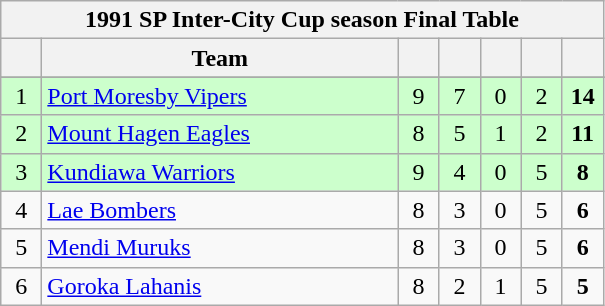<table class="wikitable" style="text-align:center;">
<tr>
<th colspan="7">1991 SP Inter-City Cup season Final Table</th>
</tr>
<tr>
<th width="20"></th>
<th width="230">Team</th>
<th width="20"></th>
<th width="20"></th>
<th width="20"></th>
<th width="20"></th>
<th width="20"></th>
</tr>
<tr>
</tr>
<tr style="background:  #ccffcc;">
<td>1</td>
<td style="text-align:left;"><a href='#'>Port Moresby Vipers</a></td>
<td>9</td>
<td>7</td>
<td>0</td>
<td>2</td>
<td><strong>14</strong></td>
</tr>
<tr style="background:  #ccffcc;">
<td>2</td>
<td style="text-align:left;"><a href='#'>Mount Hagen Eagles</a></td>
<td>8</td>
<td>5</td>
<td>1</td>
<td>2</td>
<td><strong>11</strong></td>
</tr>
<tr style="background:  #ccffcc;">
<td>3</td>
<td style="text-align:left;"><a href='#'>Kundiawa Warriors</a></td>
<td>9</td>
<td>4</td>
<td>0</td>
<td>5</td>
<td><strong>8</strong></td>
</tr>
<tr>
<td>4</td>
<td style="text-align:left;"><a href='#'>Lae Bombers</a></td>
<td>8</td>
<td>3</td>
<td>0</td>
<td>5</td>
<td><strong>6</strong></td>
</tr>
<tr>
<td>5</td>
<td style="text-align:left;"><a href='#'>Mendi Muruks</a></td>
<td>8</td>
<td>3</td>
<td>0</td>
<td>5</td>
<td><strong>6</strong></td>
</tr>
<tr>
<td>6</td>
<td style="text-align:left;"><a href='#'>Goroka Lahanis</a></td>
<td>8</td>
<td>2</td>
<td>1</td>
<td>5</td>
<td><strong>5</strong></td>
</tr>
</table>
